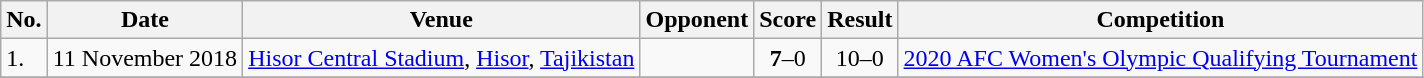<table class="wikitable">
<tr>
<th>No.</th>
<th>Date</th>
<th>Venue</th>
<th>Opponent</th>
<th>Score</th>
<th>Result</th>
<th>Competition</th>
</tr>
<tr>
<td>1.</td>
<td>11 November 2018</td>
<td><a href='#'>Hisor Central Stadium</a>, <a href='#'>Hisor</a>, <a href='#'>Tajikistan</a></td>
<td></td>
<td align=center><strong>7</strong>–0</td>
<td align=center>10–0</td>
<td><a href='#'>2020 AFC Women's Olympic Qualifying Tournament</a></td>
</tr>
<tr>
</tr>
</table>
